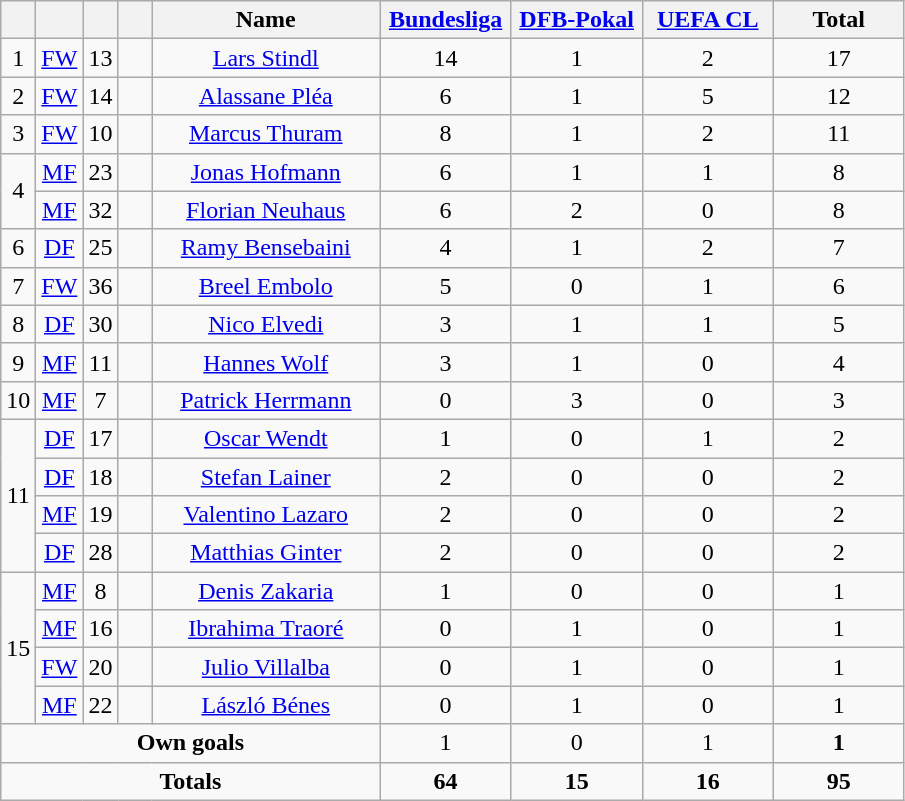<table class="wikitable" style="text-align:center">
<tr>
<th width=15></th>
<th width=15></th>
<th width=15></th>
<th width=15></th>
<th width=145>Name</th>
<th width=80><a href='#'>Bundesliga</a></th>
<th width=80><a href='#'>DFB-Pokal</a></th>
<th width=80><a href='#'>UEFA CL</a></th>
<th width=80>Total</th>
</tr>
<tr>
<td>1</td>
<td><a href='#'>FW</a></td>
<td>13</td>
<td></td>
<td><a href='#'>Lars Stindl</a></td>
<td>14</td>
<td>1</td>
<td>2</td>
<td>17</td>
</tr>
<tr>
<td rowspan=1>2</td>
<td><a href='#'>FW</a></td>
<td>14</td>
<td></td>
<td><a href='#'>Alassane Pléa</a></td>
<td>6</td>
<td>1</td>
<td>5</td>
<td>12</td>
</tr>
<tr>
<td rowspan=1>3</td>
<td><a href='#'>FW</a></td>
<td>10</td>
<td></td>
<td><a href='#'>Marcus Thuram</a></td>
<td>8</td>
<td>1</td>
<td>2</td>
<td>11</td>
</tr>
<tr>
<td rowspan=2>4</td>
<td><a href='#'>MF</a></td>
<td>23</td>
<td></td>
<td><a href='#'>Jonas Hofmann</a></td>
<td>6</td>
<td>1</td>
<td>1</td>
<td>8</td>
</tr>
<tr>
<td><a href='#'>MF</a></td>
<td>32</td>
<td></td>
<td><a href='#'>Florian Neuhaus</a></td>
<td>6</td>
<td>2</td>
<td>0</td>
<td>8</td>
</tr>
<tr>
<td rowspan=1>6</td>
<td><a href='#'>DF</a></td>
<td>25</td>
<td></td>
<td><a href='#'>Ramy Bensebaini</a></td>
<td>4</td>
<td>1</td>
<td>2</td>
<td>7</td>
</tr>
<tr>
<td rowspan=1>7</td>
<td><a href='#'>FW</a></td>
<td>36</td>
<td></td>
<td><a href='#'>Breel Embolo</a></td>
<td>5</td>
<td>0</td>
<td>1</td>
<td>6</td>
</tr>
<tr>
<td rowspan=1>8</td>
<td><a href='#'>DF</a></td>
<td>30</td>
<td></td>
<td><a href='#'>Nico Elvedi</a></td>
<td>3</td>
<td>1</td>
<td>1</td>
<td>5</td>
</tr>
<tr>
<td rowspan=1>9</td>
<td><a href='#'>MF</a></td>
<td>11</td>
<td></td>
<td><a href='#'>Hannes Wolf</a></td>
<td>3</td>
<td>1</td>
<td>0</td>
<td>4</td>
</tr>
<tr>
<td rowspan=1>10</td>
<td><a href='#'>MF</a></td>
<td>7</td>
<td></td>
<td><a href='#'>Patrick Herrmann</a></td>
<td>0</td>
<td>3</td>
<td>0</td>
<td>3</td>
</tr>
<tr>
<td rowspan=4>11</td>
<td><a href='#'>DF</a></td>
<td>17</td>
<td></td>
<td><a href='#'>Oscar Wendt</a></td>
<td>1</td>
<td>0</td>
<td>1</td>
<td>2</td>
</tr>
<tr>
<td><a href='#'>DF</a></td>
<td>18</td>
<td></td>
<td><a href='#'>Stefan Lainer</a></td>
<td>2</td>
<td>0</td>
<td>0</td>
<td>2</td>
</tr>
<tr>
<td><a href='#'>MF</a></td>
<td>19</td>
<td></td>
<td><a href='#'>Valentino Lazaro</a></td>
<td>2</td>
<td>0</td>
<td>0</td>
<td>2</td>
</tr>
<tr>
<td><a href='#'>DF</a></td>
<td>28</td>
<td></td>
<td><a href='#'>Matthias Ginter</a></td>
<td>2</td>
<td>0</td>
<td>0</td>
<td>2</td>
</tr>
<tr>
<td rowspan=4>15</td>
<td><a href='#'>MF</a></td>
<td>8</td>
<td></td>
<td><a href='#'>Denis Zakaria</a></td>
<td>1</td>
<td>0</td>
<td>0</td>
<td>1</td>
</tr>
<tr>
<td><a href='#'>MF</a></td>
<td>16</td>
<td></td>
<td><a href='#'>Ibrahima Traoré</a></td>
<td>0</td>
<td>1</td>
<td>0</td>
<td>1</td>
</tr>
<tr>
<td><a href='#'>FW</a></td>
<td>20</td>
<td></td>
<td><a href='#'>Julio Villalba</a></td>
<td>0</td>
<td>1</td>
<td>0</td>
<td>1</td>
</tr>
<tr>
<td><a href='#'>MF</a></td>
<td>22</td>
<td></td>
<td><a href='#'>László Bénes</a></td>
<td>0</td>
<td>1</td>
<td>0</td>
<td>1</td>
</tr>
<tr>
<td colspan=5><strong>Own goals</strong></td>
<td>1</td>
<td>0</td>
<td>1</td>
<td><strong>1</strong></td>
</tr>
<tr>
<td colspan=5><strong>Totals</strong></td>
<td><strong>64</strong></td>
<td><strong>15</strong></td>
<td><strong>16</strong></td>
<td><strong>95</strong></td>
</tr>
</table>
